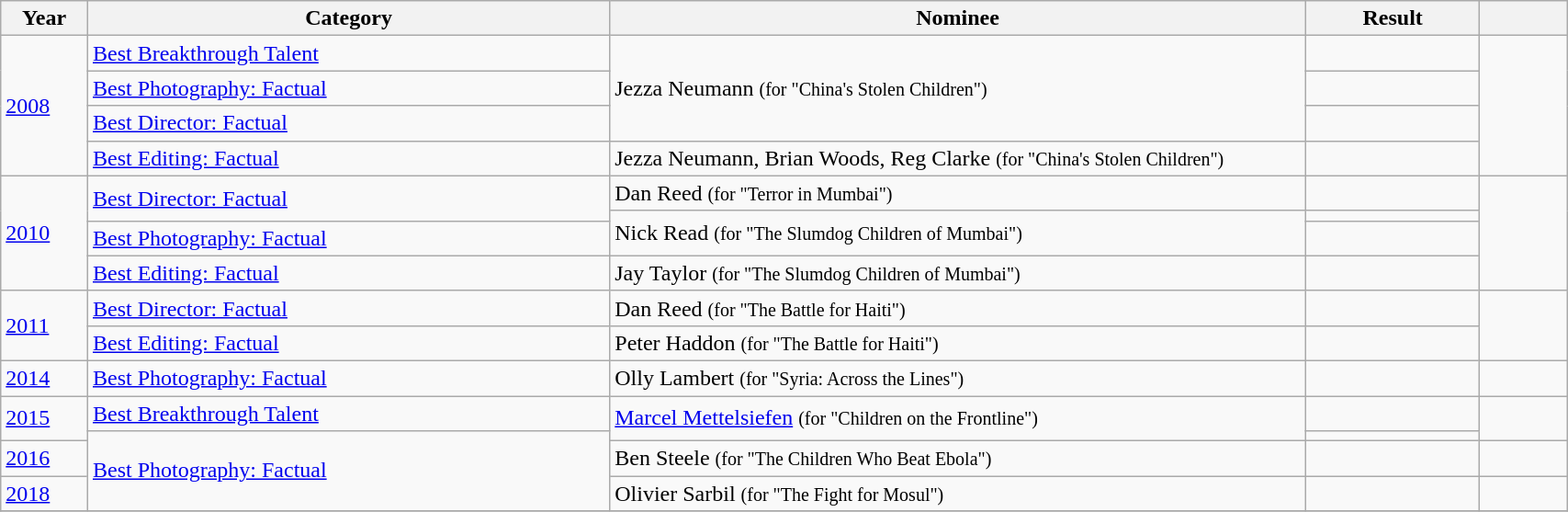<table class="wikitable" style="width:90%;">
<tr>
<th width=5%>Year</th>
<th style="width:30%;">Category</th>
<th style="width:40%;">Nominee</th>
<th style="width:10%;">Result</th>
<th width=5%></th>
</tr>
<tr>
<td rowspan="4"><a href='#'>2008</a></td>
<td><a href='#'>Best Breakthrough Talent</a></td>
<td rowspan="3">Jezza Neumann <small>(for "China's Stolen Children")</small></td>
<td></td>
<td rowspan="4"></td>
</tr>
<tr>
<td><a href='#'>Best Photography: Factual</a></td>
<td></td>
</tr>
<tr>
<td><a href='#'>Best Director: Factual</a></td>
<td></td>
</tr>
<tr>
<td><a href='#'>Best Editing: Factual</a></td>
<td>Jezza Neumann, Brian Woods, Reg Clarke <small>(for "China's Stolen Children")</small></td>
<td></td>
</tr>
<tr>
<td rowspan="4"><a href='#'>2010</a></td>
<td rowspan="2"><a href='#'>Best Director: Factual</a></td>
<td>Dan Reed <small>(for "Terror in Mumbai")</small></td>
<td></td>
<td rowspan="4"></td>
</tr>
<tr>
<td rowspan="2">Nick Read <small>(for "The Slumdog Children of Mumbai")</small></td>
<td></td>
</tr>
<tr>
<td><a href='#'>Best Photography: Factual</a></td>
<td></td>
</tr>
<tr>
<td><a href='#'>Best Editing: Factual</a></td>
<td>Jay Taylor <small>(for "The Slumdog Children of Mumbai")</small></td>
<td></td>
</tr>
<tr>
<td rowspan="2"><a href='#'>2011</a></td>
<td><a href='#'>Best Director: Factual</a></td>
<td>Dan Reed <small>(for "The Battle for Haiti")</small></td>
<td></td>
<td rowspan="2"></td>
</tr>
<tr>
<td><a href='#'>Best Editing: Factual</a></td>
<td>Peter Haddon <small>(for "The Battle for Haiti")</small></td>
<td></td>
</tr>
<tr>
<td><a href='#'>2014</a></td>
<td><a href='#'>Best Photography: Factual</a></td>
<td>Olly Lambert <small>(for "Syria: Across the Lines")</small></td>
<td></td>
<td></td>
</tr>
<tr>
<td rowspan="2"><a href='#'>2015</a></td>
<td><a href='#'>Best Breakthrough Talent</a></td>
<td rowspan="2"><a href='#'>Marcel Mettelsiefen</a> <small>(for "Children on the Frontline")</small></td>
<td></td>
<td rowspan="2"></td>
</tr>
<tr>
<td rowspan="3"><a href='#'>Best Photography: Factual</a></td>
<td></td>
</tr>
<tr>
<td><a href='#'>2016</a></td>
<td>Ben Steele <small>(for "The Children Who Beat Ebola")</small></td>
<td></td>
<td></td>
</tr>
<tr>
<td><a href='#'>2018</a></td>
<td>Olivier Sarbil <small>(for "The Fight for Mosul")</small></td>
<td></td>
<td></td>
</tr>
<tr>
</tr>
</table>
